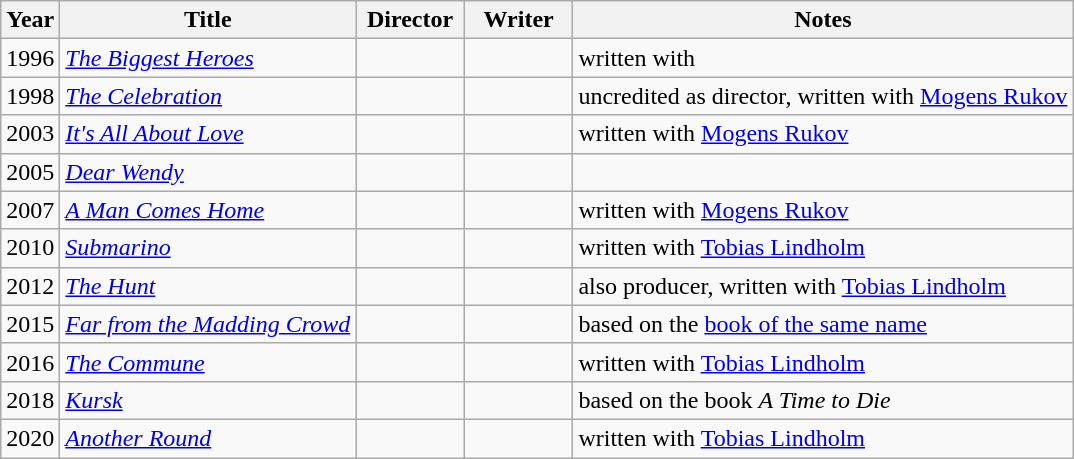<table class="wikitable">
<tr>
<th>Year</th>
<th>Title</th>
<th width="65">Director</th>
<th width="65">Writer</th>
<th>Notes</th>
</tr>
<tr>
<td>1996</td>
<td><em><a href='#'>The Biggest Heroes</a></em></td>
<td></td>
<td></td>
<td>written with </td>
</tr>
<tr>
<td>1998</td>
<td><em><a href='#'>The Celebration</a></em></td>
<td></td>
<td></td>
<td>uncredited as director, written with <a href='#'>Mogens Rukov</a></td>
</tr>
<tr>
<td>2003</td>
<td><em><a href='#'>It's All About Love</a></em></td>
<td></td>
<td></td>
<td>written with <a href='#'>Mogens Rukov</a></td>
</tr>
<tr>
<td>2005</td>
<td><em><a href='#'>Dear Wendy</a></em></td>
<td></td>
<td></td>
<td></td>
</tr>
<tr>
<td>2007</td>
<td><em><a href='#'>A Man Comes Home</a></em></td>
<td></td>
<td></td>
<td>written with <a href='#'>Mogens Rukov</a></td>
</tr>
<tr>
<td>2010</td>
<td><em><a href='#'>Submarino</a></em></td>
<td></td>
<td></td>
<td>written with <a href='#'>Tobias Lindholm</a></td>
</tr>
<tr>
<td>2012</td>
<td><em><a href='#'>The Hunt</a></em></td>
<td></td>
<td></td>
<td>also producer, written with <a href='#'>Tobias Lindholm</a></td>
</tr>
<tr>
<td>2015</td>
<td><em><a href='#'>Far from the Madding Crowd</a></em></td>
<td></td>
<td></td>
<td>based on the <a href='#'>book of the same name</a></td>
</tr>
<tr>
<td>2016</td>
<td><em><a href='#'>The Commune</a></em></td>
<td></td>
<td></td>
<td>written with <a href='#'>Tobias Lindholm</a></td>
</tr>
<tr>
<td>2018</td>
<td><em><a href='#'>Kursk</a></em></td>
<td></td>
<td></td>
<td>based on the book <em>A Time to Die</em></td>
</tr>
<tr>
<td>2020</td>
<td><em><a href='#'>Another Round</a></em></td>
<td></td>
<td></td>
<td>written with <a href='#'>Tobias Lindholm</a></td>
</tr>
</table>
